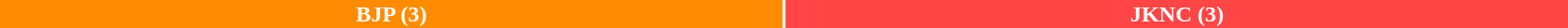<table style="width:88%; text-align:center;">
<tr style="color:white;">
<td style="background:DarkOrange; width:50.00%;"><strong>BJP (3)</strong></td>
<td style="background:#FF4545; width:50.00%;"><strong>JKNC (3)</strong></td>
</tr>
<tr>
</tr>
</table>
